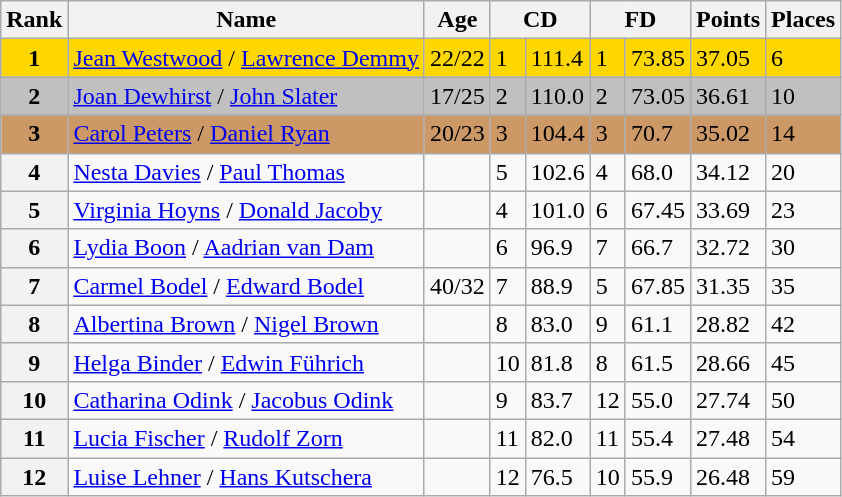<table class="wikitable">
<tr>
<th>Rank</th>
<th>Name</th>
<th>Age</th>
<th colspan=2>CD</th>
<th colspan=2>FD</th>
<th>Points</th>
<th>Places</th>
</tr>
<tr bgcolor=gold>
<td align=center><strong>1</strong></td>
<td> <a href='#'>Jean Westwood</a> / <a href='#'>Lawrence Demmy</a></td>
<td>22/22</td>
<td>1</td>
<td>111.4</td>
<td>1</td>
<td>73.85</td>
<td>37.05</td>
<td>6</td>
</tr>
<tr bgcolor=silver>
<td align=center><strong>2</strong></td>
<td> <a href='#'>Joan Dewhirst</a> / <a href='#'>John Slater</a></td>
<td>17/25</td>
<td>2</td>
<td>110.0</td>
<td>2</td>
<td>73.05</td>
<td>36.61</td>
<td>10</td>
</tr>
<tr bgcolor=cc9966>
<td align=center><strong>3</strong></td>
<td> <a href='#'>Carol Peters</a> / <a href='#'>Daniel Ryan</a></td>
<td>20/23</td>
<td>3</td>
<td>104.4</td>
<td>3</td>
<td>70.7</td>
<td>35.02</td>
<td>14</td>
</tr>
<tr>
<th>4</th>
<td> <a href='#'>Nesta Davies</a> / <a href='#'>Paul Thomas</a></td>
<td></td>
<td>5</td>
<td>102.6</td>
<td>4</td>
<td>68.0</td>
<td>34.12</td>
<td>20</td>
</tr>
<tr>
<th>5</th>
<td> <a href='#'>Virginia Hoyns</a> / <a href='#'>Donald Jacoby</a></td>
<td></td>
<td>4</td>
<td>101.0</td>
<td>6</td>
<td>67.45</td>
<td>33.69</td>
<td>23</td>
</tr>
<tr>
<th>6</th>
<td> <a href='#'>Lydia Boon</a> / <a href='#'>Aadrian van Dam</a></td>
<td></td>
<td>6</td>
<td>96.9</td>
<td>7</td>
<td>66.7</td>
<td>32.72</td>
<td>30</td>
</tr>
<tr>
<th>7</th>
<td> <a href='#'>Carmel Bodel</a> / <a href='#'>Edward Bodel</a></td>
<td>40/32</td>
<td>7</td>
<td>88.9</td>
<td>5</td>
<td>67.85</td>
<td>31.35</td>
<td>35</td>
</tr>
<tr>
<th>8</th>
<td> <a href='#'>Albertina Brown</a> / <a href='#'>Nigel Brown</a></td>
<td></td>
<td>8</td>
<td>83.0</td>
<td>9</td>
<td>61.1</td>
<td>28.82</td>
<td>42</td>
</tr>
<tr>
<th>9</th>
<td> <a href='#'>Helga Binder</a> / <a href='#'>Edwin Führich</a></td>
<td></td>
<td>10</td>
<td>81.8</td>
<td>8</td>
<td>61.5</td>
<td>28.66</td>
<td>45</td>
</tr>
<tr>
<th>10</th>
<td> <a href='#'>Catharina Odink</a> / <a href='#'>Jacobus Odink</a></td>
<td></td>
<td>9</td>
<td>83.7</td>
<td>12</td>
<td>55.0</td>
<td>27.74</td>
<td>50</td>
</tr>
<tr>
<th>11</th>
<td> <a href='#'>Lucia Fischer</a> / <a href='#'>Rudolf Zorn</a></td>
<td></td>
<td>11</td>
<td>82.0</td>
<td>11</td>
<td>55.4</td>
<td>27.48</td>
<td>54</td>
</tr>
<tr>
<th>12</th>
<td> <a href='#'>Luise Lehner</a> / <a href='#'>Hans Kutschera</a></td>
<td></td>
<td>12</td>
<td>76.5</td>
<td>10</td>
<td>55.9</td>
<td>26.48</td>
<td>59</td>
</tr>
</table>
